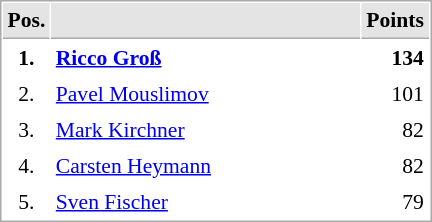<table cellspacing="1" cellpadding="3" style="border:1px solid #AAAAAA;font-size:90%">
<tr bgcolor="#E4E4E4">
<th style="border-bottom:1px solid #AAAAAA" width=10>Pos.</th>
<th style="border-bottom:1px solid #AAAAAA" width=200></th>
<th style="border-bottom:1px solid #AAAAAA" width=20>Points</th>
</tr>
<tr>
<td align="center"><strong>1.</strong></td>
<td> <strong><a href='#'>Ricco Groß</a></strong></td>
<td align="right"><strong>134</strong></td>
</tr>
<tr>
<td align="center">2.</td>
<td> <a href='#'>Pavel Mouslimov</a></td>
<td align="right">101</td>
</tr>
<tr>
<td align="center">3.</td>
<td> <a href='#'>Mark Kirchner</a></td>
<td align="right">82</td>
</tr>
<tr>
<td align="center">4.</td>
<td> <a href='#'>Carsten Heymann</a></td>
<td align="right">82</td>
</tr>
<tr>
<td align="center">5.</td>
<td> <a href='#'>Sven Fischer</a></td>
<td align="right">79</td>
</tr>
</table>
